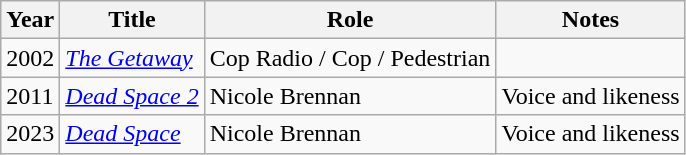<table class="wikitable sortable">
<tr>
<th>Year</th>
<th>Title</th>
<th>Role</th>
<th class="unsortable">Notes</th>
</tr>
<tr>
<td>2002</td>
<td><em><a href='#'>The Getaway</a></em></td>
<td>Cop Radio / Cop / Pedestrian</td>
<td></td>
</tr>
<tr>
<td>2011</td>
<td><em><a href='#'>Dead Space 2</a></em></td>
<td>Nicole Brennan</td>
<td>Voice and likeness</td>
</tr>
<tr>
<td>2023</td>
<td><em><a href='#'>Dead Space</a></em></td>
<td>Nicole Brennan</td>
<td>Voice and likeness</td>
</tr>
</table>
